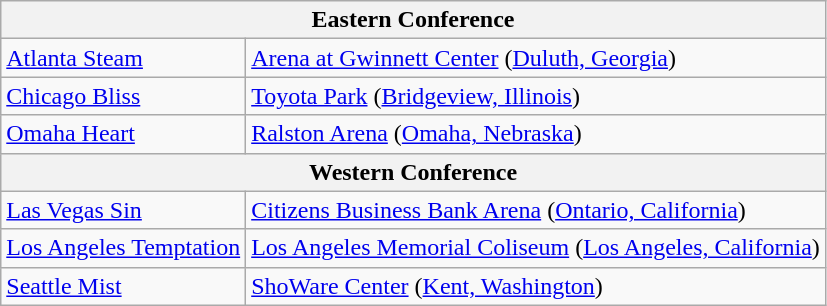<table class="wikitable">
<tr>
<th colspan=2>Eastern Conference</th>
</tr>
<tr>
<td><a href='#'>Atlanta Steam</a></td>
<td><a href='#'>Arena at Gwinnett Center</a> (<a href='#'>Duluth, Georgia</a>)</td>
</tr>
<tr>
<td><a href='#'>Chicago Bliss</a></td>
<td><a href='#'>Toyota Park</a> (<a href='#'>Bridgeview, Illinois</a>)</td>
</tr>
<tr>
<td><a href='#'>Omaha Heart</a></td>
<td><a href='#'>Ralston Arena</a> (<a href='#'>Omaha, Nebraska</a>)</td>
</tr>
<tr>
<th colspan=2>Western Conference</th>
</tr>
<tr>
<td><a href='#'>Las Vegas Sin</a></td>
<td><a href='#'>Citizens Business Bank Arena</a> (<a href='#'>Ontario, California</a>)</td>
</tr>
<tr>
<td><a href='#'>Los Angeles Temptation</a></td>
<td><a href='#'>Los Angeles Memorial Coliseum</a> (<a href='#'>Los Angeles, California</a>)</td>
</tr>
<tr>
<td><a href='#'>Seattle Mist</a></td>
<td><a href='#'>ShoWare Center</a> (<a href='#'>Kent, Washington</a>)</td>
</tr>
</table>
